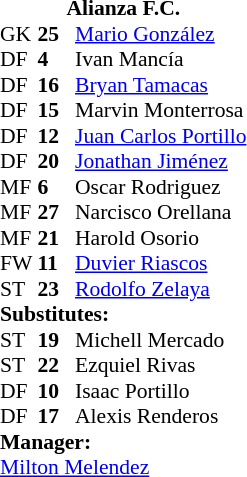<table style="font-size: 90%" cellspacing="0" cellpadding="0">
<tr>
<td colspan="5" style="padding-top: 0.6em; text-align:center"><strong>Alianza F.C.</strong></td>
</tr>
<tr>
<th width="25"></th>
<th width="25"></th>
</tr>
<tr>
<td>GK</td>
<td><strong>25</strong></td>
<td> <a href='#'>Mario González</a></td>
</tr>
<tr>
<td>DF</td>
<td><strong>4</strong></td>
<td> Ivan Mancía</td>
<td></td>
</tr>
<tr>
<td>DF</td>
<td><strong>16</strong></td>
<td> <a href='#'>Bryan Tamacas</a></td>
</tr>
<tr>
<td>DF</td>
<td><strong>15</strong></td>
<td> Marvin Monterrosa</td>
</tr>
<tr>
<td>DF</td>
<td><strong>12</strong></td>
<td>  <a href='#'>Juan Carlos Portillo</a></td>
<td></td>
</tr>
<tr>
<td>DF</td>
<td><strong>20</strong></td>
<td> <a href='#'>Jonathan Jiménez</a></td>
<td></td>
</tr>
<tr>
<td>MF</td>
<td><strong>6</strong></td>
<td> Oscar Rodriguez</td>
<td></td>
</tr>
<tr>
<td>MF</td>
<td><strong>27</strong></td>
<td>  Narcisco Orellana</td>
<td></td>
</tr>
<tr>
<td>MF</td>
<td><strong>21</strong></td>
<td> Harold Osorio</td>
</tr>
<tr>
<td>FW</td>
<td><strong>11</strong></td>
<td> <a href='#'>Duvier Riascos</a></td>
<td>  </td>
</tr>
<tr>
<td>ST</td>
<td><strong>23</strong></td>
<td> <a href='#'>Rodolfo Zelaya</a></td>
<td></td>
</tr>
<tr>
<td colspan=5><strong>Substitutes:</strong></td>
</tr>
<tr>
<td>ST</td>
<td><strong>19</strong></td>
<td> Michell Mercado</td>
<td></td>
<td></td>
</tr>
<tr>
<td>ST</td>
<td><strong>22</strong></td>
<td> Ezquiel Rivas</td>
<td></td>
<td></td>
</tr>
<tr>
<td>DF</td>
<td><strong>10</strong></td>
<td> Isaac Portillo</td>
<td></td>
<td></td>
</tr>
<tr>
<td>DF</td>
<td><strong>17</strong></td>
<td> Alexis Renderos</td>
<td></td>
<td></td>
</tr>
<tr>
<td colspan=5><strong>Manager:</strong></td>
</tr>
<tr>
<td colspan=5> <a href='#'>Milton Melendez</a></td>
</tr>
</table>
